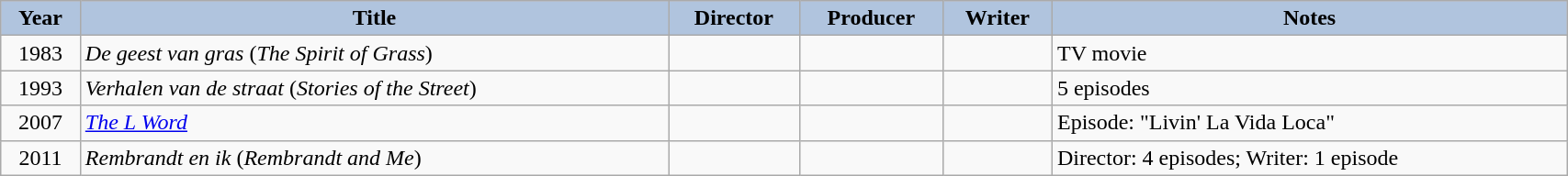<table class="wikitable" style="width:90%;" "text-align:center;">
<tr style="background:#B0C4DE;">
<th style="background:#B0C4DE;">Year</th>
<th style="background:#B0C4DE;">Title</th>
<th style="background:#B0C4DE;">Director</th>
<th style="background:#B0C4DE;">Producer</th>
<th style="background:#B0C4DE;">Writer</th>
<th style="background:#B0C4DE;">Notes</th>
</tr>
<tr>
<td align="center">1983</td>
<td><em>De geest van gras</em> (<em>The Spirit of Grass</em>)</td>
<td></td>
<td></td>
<td></td>
<td>TV movie</td>
</tr>
<tr>
<td align="center">1993</td>
<td><em>Verhalen van de straat</em> (<em>Stories of the Street</em>)</td>
<td></td>
<td></td>
<td></td>
<td>5 episodes</td>
</tr>
<tr>
<td align="center">2007</td>
<td><em><a href='#'>The L Word</a></em></td>
<td></td>
<td></td>
<td></td>
<td>Episode: "Livin' La Vida Loca"</td>
</tr>
<tr>
<td align="center">2011</td>
<td><em>Rembrandt en ik</em> (<em>Rembrandt and Me</em>)</td>
<td></td>
<td></td>
<td></td>
<td>Director: 4 episodes; Writer: 1 episode</td>
</tr>
</table>
